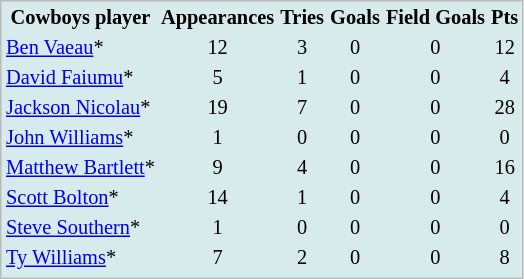<table cellpadding=1 style="border:1px solid #BBB; background-color:#d7ebed; font-size:85%;">
<tr>
<th>Cowboys player</th>
<th>Appearances</th>
<th>Tries</th>
<th>Goals</th>
<th>Field Goals</th>
<th>Pts</th>
</tr>
<tr ---->
<td> <a href='#'>Ben Vaeau</a>*</td>
<td align="center">12</td>
<td align="center">3</td>
<td align="center">0</td>
<td align="center">0</td>
<td align="center">12</td>
</tr>
<tr ---->
<td> <a href='#'>David Faiumu</a>*</td>
<td align="center">5</td>
<td align="center">1</td>
<td align="center">0</td>
<td align="center">0</td>
<td align="center">4</td>
</tr>
<tr ---->
<td> <a href='#'>Jackson Nicolau</a>*</td>
<td align="center">19</td>
<td align="center">7</td>
<td align="center">0</td>
<td align="center">0</td>
<td align="center">28</td>
</tr>
<tr ---->
<td> <a href='#'>John Williams</a>*</td>
<td align="center">1</td>
<td align="center">0</td>
<td align="center">0</td>
<td align="center">0</td>
<td align="center">0</td>
</tr>
<tr ---->
<td> <a href='#'>Matthew Bartlett</a>*</td>
<td align="center">9</td>
<td align="center">4</td>
<td align="center">0</td>
<td align="center">0</td>
<td align="center">16</td>
</tr>
<tr ---->
<td> <a href='#'>Scott Bolton</a>*</td>
<td align="center">14</td>
<td align="center">1</td>
<td align="center">0</td>
<td align="center">0</td>
<td align="center">4</td>
</tr>
<tr ---->
<td> <a href='#'>Steve Southern</a>*</td>
<td align="center">1</td>
<td align="center">0</td>
<td align="center">0</td>
<td align="center">0</td>
<td align="center">0</td>
</tr>
<tr ---->
<td> <a href='#'>Ty Williams</a>*</td>
<td align="center">7</td>
<td align="center">2</td>
<td align="center">0</td>
<td align="center">0</td>
<td align="center">8</td>
</tr>
<tr ---->
</tr>
</table>
